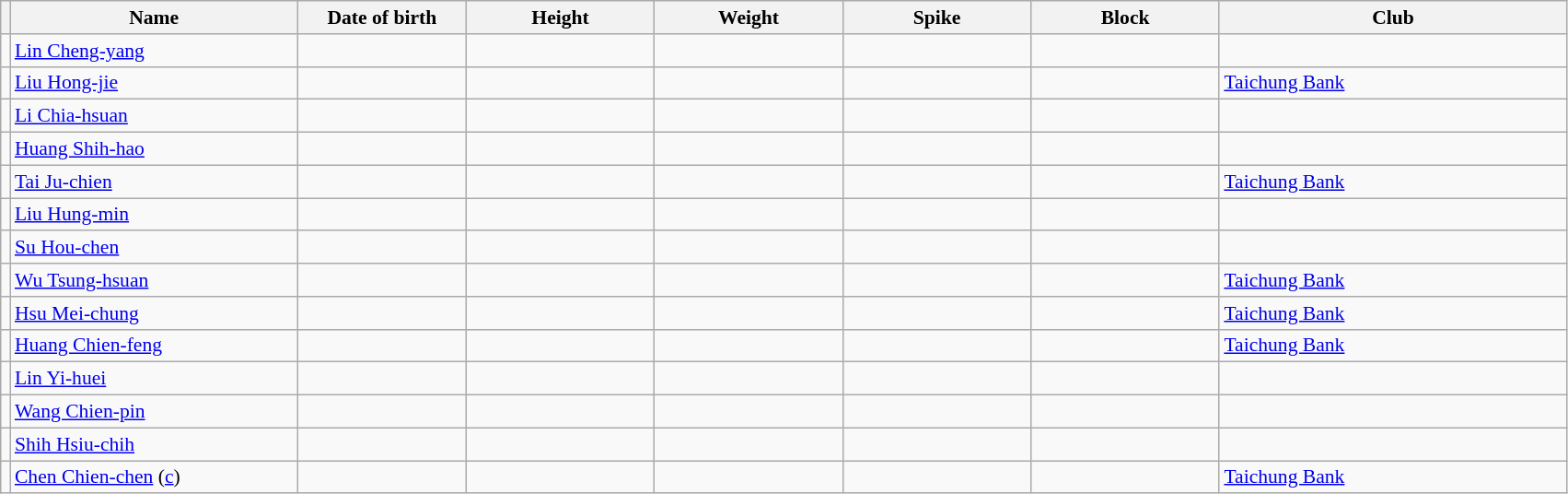<table class="wikitable sortable" style="font-size:90%; text-align:center;">
<tr>
<th></th>
<th style="width:14em">Name</th>
<th style="width:8em">Date of birth</th>
<th style="width:9em">Height</th>
<th style="width:9em">Weight</th>
<th style="width:9em">Spike</th>
<th style="width:9em">Block</th>
<th style="width:17em">Club</th>
</tr>
<tr>
<td></td>
<td align=left><a href='#'>Lin Cheng-yang</a></td>
<td align=right></td>
<td></td>
<td></td>
<td></td>
<td></td>
<td></td>
</tr>
<tr>
<td></td>
<td align=left><a href='#'>Liu Hong-jie</a></td>
<td align=right></td>
<td></td>
<td></td>
<td></td>
<td></td>
<td align="left"> <a href='#'>Taichung Bank</a></td>
</tr>
<tr>
<td></td>
<td align=left><a href='#'>Li Chia-hsuan</a></td>
<td align=right></td>
<td></td>
<td></td>
<td></td>
<td></td>
<td></td>
</tr>
<tr>
<td></td>
<td align=left><a href='#'>Huang Shih-hao</a></td>
<td align=right></td>
<td></td>
<td></td>
<td></td>
<td></td>
<td></td>
</tr>
<tr>
<td></td>
<td align=left><a href='#'>Tai Ju-chien</a></td>
<td align=right></td>
<td></td>
<td></td>
<td></td>
<td></td>
<td align="left"> <a href='#'>Taichung Bank</a></td>
</tr>
<tr>
<td></td>
<td align=left><a href='#'>Liu Hung-min</a></td>
<td align=right></td>
<td></td>
<td></td>
<td></td>
<td></td>
<td></td>
</tr>
<tr>
<td></td>
<td align=left><a href='#'>Su Hou-chen</a></td>
<td align=right></td>
<td></td>
<td></td>
<td></td>
<td></td>
<td></td>
</tr>
<tr>
<td></td>
<td align=left><a href='#'>Wu Tsung-hsuan</a></td>
<td align=right></td>
<td></td>
<td></td>
<td></td>
<td></td>
<td align="left"> <a href='#'>Taichung Bank</a></td>
</tr>
<tr>
<td></td>
<td align=left><a href='#'>Hsu Mei-chung</a></td>
<td align=right></td>
<td></td>
<td></td>
<td></td>
<td></td>
<td align="left"> <a href='#'>Taichung Bank</a></td>
</tr>
<tr>
<td></td>
<td align=left><a href='#'>Huang Chien-feng</a></td>
<td align=right></td>
<td></td>
<td></td>
<td></td>
<td></td>
<td align="left"> <a href='#'>Taichung Bank</a></td>
</tr>
<tr>
<td></td>
<td align=left><a href='#'>Lin Yi-huei</a></td>
<td align=right></td>
<td></td>
<td></td>
<td></td>
<td></td>
<td></td>
</tr>
<tr>
<td></td>
<td align=left><a href='#'>Wang Chien-pin</a></td>
<td align=right></td>
<td></td>
<td></td>
<td></td>
<td></td>
<td></td>
</tr>
<tr>
<td></td>
<td align=left><a href='#'>Shih Hsiu-chih</a></td>
<td align=right></td>
<td></td>
<td></td>
<td></td>
<td></td>
<td></td>
</tr>
<tr>
<td></td>
<td align=left><a href='#'>Chen Chien-chen</a> (<a href='#'>c</a>)</td>
<td align=right></td>
<td></td>
<td></td>
<td></td>
<td></td>
<td align="left"> <a href='#'>Taichung Bank</a></td>
</tr>
</table>
